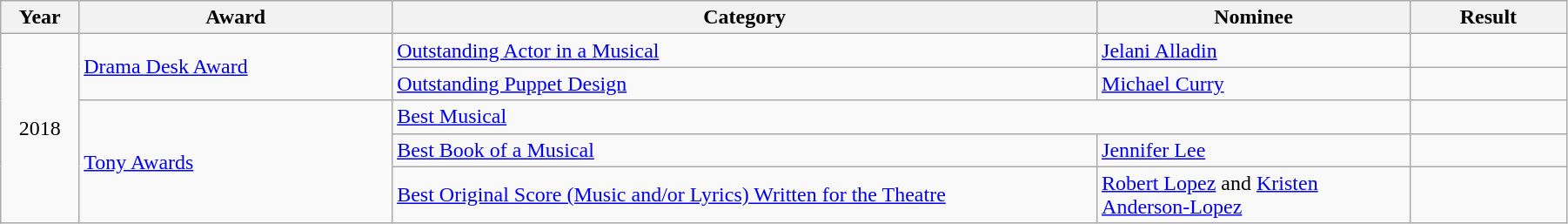<table class="wikitable" width="95%">
<tr>
<th width="5%">Year</th>
<th width="20%">Award</th>
<th width="45%">Category</th>
<th width="20%">Nominee</th>
<th width="10%">Result</th>
</tr>
<tr>
<td rowspan="5" align="center">2018</td>
<td rowspan="2"><a href='#'>Drama Desk Award</a></td>
<td><a href='#'>Outstanding Actor in a Musical</a></td>
<td><a href='#'>Jelani Alladin</a></td>
<td></td>
</tr>
<tr>
<td><a href='#'>Outstanding Puppet Design</a></td>
<td><a href='#'>Michael Curry</a></td>
<td></td>
</tr>
<tr>
<td rowspan="3"><a href='#'>Tony Awards</a></td>
<td colspan=2><a href='#'>Best Musical</a></td>
<td></td>
</tr>
<tr>
<td><a href='#'>Best Book of a Musical</a></td>
<td><a href='#'>Jennifer Lee</a></td>
<td></td>
</tr>
<tr>
<td><a href='#'>Best Original Score (Music and/or Lyrics) Written for the Theatre</a></td>
<td><a href='#'>Robert Lopez</a> and <a href='#'>Kristen Anderson-Lopez</a></td>
<td></td>
</tr>
</table>
